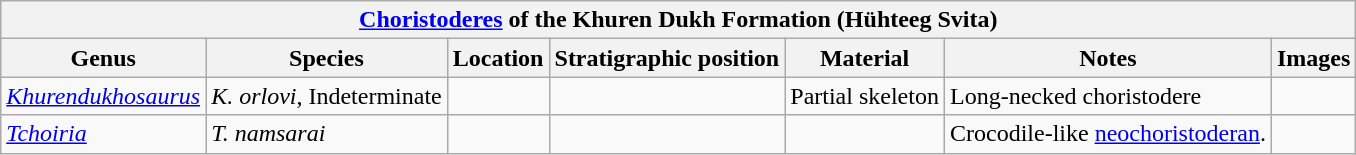<table class="wikitable" align="center">
<tr>
<th colspan="7" align="center"><strong><a href='#'>Choristoderes</a> of the Khuren Dukh Formation (Hühteeg Svita)</strong></th>
</tr>
<tr>
<th>Genus</th>
<th>Species</th>
<th>Location</th>
<th>Stratigraphic position</th>
<th>Material</th>
<th>Notes</th>
<th>Images</th>
</tr>
<tr>
<td><em><a href='#'>Khurendukhosaurus</a></em></td>
<td><em>K. orlovi</em>, Indeterminate</td>
<td></td>
<td></td>
<td>Partial skeleton</td>
<td>Long-necked choristodere</td>
<td></td>
</tr>
<tr>
<td><em><a href='#'>Tchoiria</a></em></td>
<td><em>T. namsarai</em></td>
<td></td>
<td></td>
<td></td>
<td>Crocodile-like <a href='#'>neochoristoderan</a>.</td>
<td></td>
</tr>
</table>
